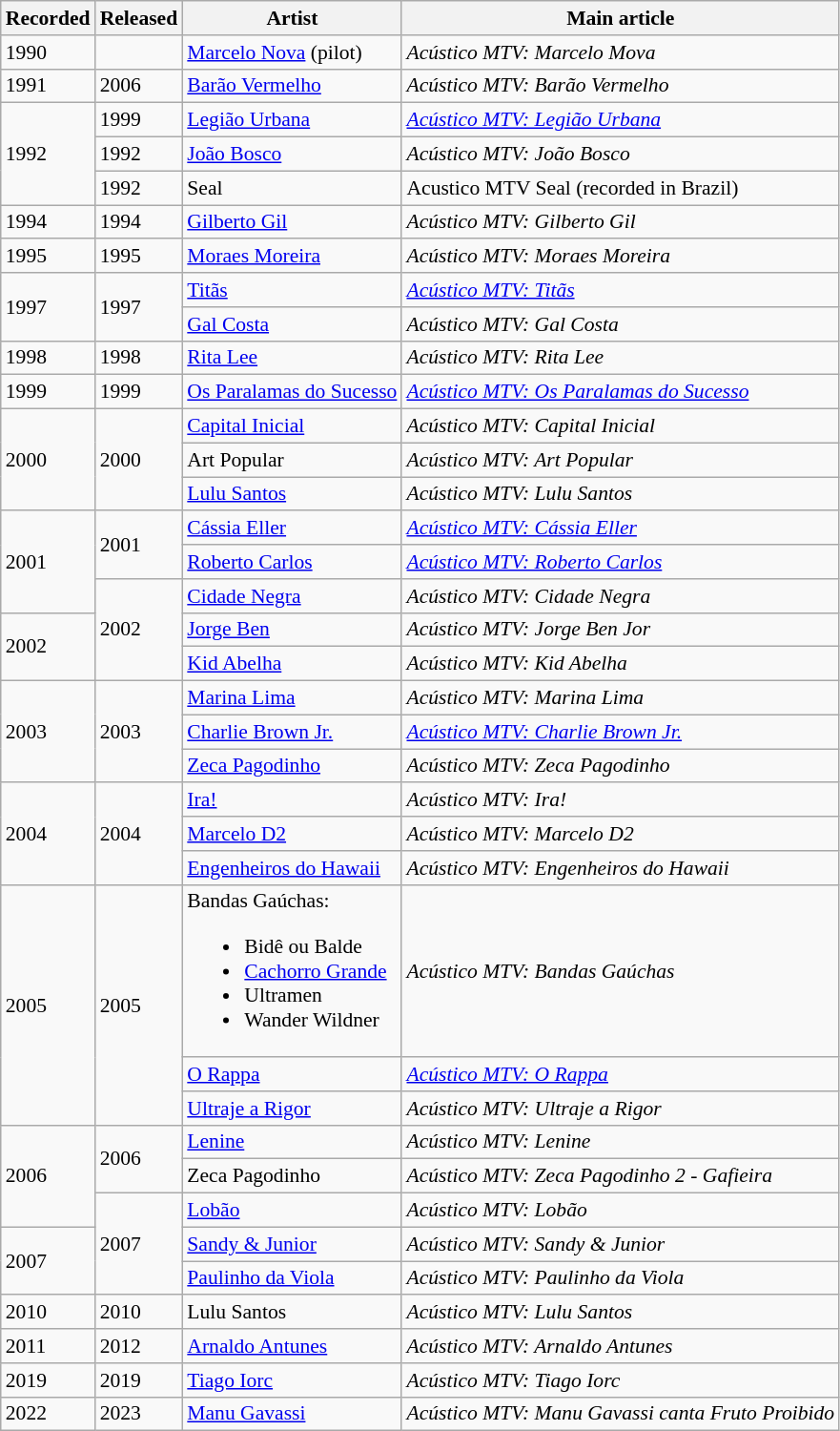<table class="wikitable sortable" style="font-size: 90%">
<tr>
<th>Recorded</th>
<th>Released</th>
<th>Artist</th>
<th>Main article</th>
</tr>
<tr>
<td>1990</td>
<td></td>
<td><a href='#'>Marcelo Nova</a> (pilot)</td>
<td><em>Acústico MTV: Marcelo Mova</em></td>
</tr>
<tr>
<td>1991</td>
<td>2006</td>
<td><a href='#'>Barão Vermelho</a></td>
<td><em>Acústico MTV: Barão Vermelho</em></td>
</tr>
<tr>
<td rowspan="3">1992</td>
<td>1999</td>
<td><a href='#'>Legião Urbana</a></td>
<td><em><a href='#'>Acústico MTV: Legião Urbana</a></em></td>
</tr>
<tr>
<td>1992</td>
<td><a href='#'>João Bosco</a></td>
<td><em>Acústico MTV: João Bosco</em></td>
</tr>
<tr>
<td>1992</td>
<td>Seal</td>
<td>Acustico MTV Seal (recorded in Brazil)</td>
</tr>
<tr>
<td>1994</td>
<td>1994</td>
<td><a href='#'>Gilberto Gil</a></td>
<td><em>Acústico MTV: Gilberto Gil</em></td>
</tr>
<tr>
<td>1995</td>
<td>1995</td>
<td><a href='#'>Moraes Moreira</a></td>
<td><em>Acústico MTV: Moraes Moreira</em></td>
</tr>
<tr>
<td rowspan="2">1997</td>
<td rowspan="2">1997</td>
<td><a href='#'>Titãs</a></td>
<td><em><a href='#'>Acústico MTV: Titãs</a></em></td>
</tr>
<tr>
<td><a href='#'>Gal Costa</a></td>
<td><em>Acústico MTV: Gal Costa</em></td>
</tr>
<tr>
<td>1998</td>
<td>1998</td>
<td><a href='#'>Rita Lee</a></td>
<td><em>Acústico MTV: Rita Lee</em></td>
</tr>
<tr>
<td>1999</td>
<td>1999</td>
<td><a href='#'>Os Paralamas do Sucesso</a></td>
<td><em><a href='#'>Acústico MTV: Os Paralamas do Sucesso</a></em></td>
</tr>
<tr>
<td rowspan="3">2000</td>
<td rowspan="3">2000</td>
<td><a href='#'>Capital Inicial</a></td>
<td><em>Acústico MTV: Capital Inicial</em></td>
</tr>
<tr>
<td>Art Popular</td>
<td><em>Acústico MTV: Art Popular</em></td>
</tr>
<tr>
<td><a href='#'>Lulu Santos</a></td>
<td><em>Acústico MTV: Lulu Santos</em></td>
</tr>
<tr>
<td rowspan="3">2001</td>
<td rowspan="2">2001</td>
<td><a href='#'>Cássia Eller</a></td>
<td><em><a href='#'>Acústico MTV: Cássia Eller</a></em></td>
</tr>
<tr>
<td><a href='#'>Roberto Carlos</a></td>
<td><em><a href='#'>Acústico MTV: Roberto Carlos</a></em></td>
</tr>
<tr>
<td rowspan="3">2002</td>
<td><a href='#'>Cidade Negra</a></td>
<td><em>Acústico MTV: Cidade Negra</em></td>
</tr>
<tr>
<td rowspan="2">2002</td>
<td><a href='#'>Jorge Ben</a></td>
<td><em>Acústico MTV: Jorge Ben Jor</em></td>
</tr>
<tr>
<td><a href='#'>Kid Abelha</a></td>
<td><em>Acústico MTV: Kid Abelha</em></td>
</tr>
<tr>
<td rowspan="3">2003</td>
<td rowspan="3">2003</td>
<td><a href='#'>Marina Lima</a></td>
<td><em>Acústico MTV: Marina Lima</em></td>
</tr>
<tr>
<td><a href='#'>Charlie Brown Jr.</a></td>
<td><em><a href='#'>Acústico MTV: Charlie Brown Jr.</a></em></td>
</tr>
<tr>
<td><a href='#'>Zeca Pagodinho</a></td>
<td><em>Acústico MTV: Zeca Pagodinho</em></td>
</tr>
<tr>
<td rowspan="3">2004</td>
<td rowspan="3">2004</td>
<td><a href='#'>Ira!</a></td>
<td><em>Acústico MTV: Ira!</em></td>
</tr>
<tr>
<td><a href='#'>Marcelo D2</a></td>
<td><em>Acústico MTV: Marcelo D2</em></td>
</tr>
<tr>
<td><a href='#'>Engenheiros do Hawaii</a></td>
<td><em>Acústico MTV: Engenheiros do Hawaii</em></td>
</tr>
<tr>
<td rowspan="3">2005</td>
<td rowspan="3">2005</td>
<td>Bandas Gaúchas:<br><ul><li>Bidê ou Balde</li><li><a href='#'>Cachorro Grande</a></li><li>Ultramen</li><li>Wander Wildner</li></ul></td>
<td><em>Acústico MTV: Bandas Gaúchas</em></td>
</tr>
<tr>
<td><a href='#'>O Rappa</a></td>
<td><em><a href='#'>Acústico MTV: O Rappa</a></em></td>
</tr>
<tr>
<td><a href='#'>Ultraje a Rigor</a></td>
<td><em>Acústico MTV: Ultraje a Rigor</em></td>
</tr>
<tr>
<td rowspan="3">2006</td>
<td rowspan="2">2006</td>
<td><a href='#'>Lenine</a></td>
<td><em>Acústico MTV: Lenine</em></td>
</tr>
<tr>
<td>Zeca Pagodinho</td>
<td><em>Acústico MTV: Zeca Pagodinho 2 - Gafieira</em></td>
</tr>
<tr>
<td rowspan="3">2007</td>
<td><a href='#'>Lobão</a></td>
<td><em>Acústico MTV: Lobão</em></td>
</tr>
<tr>
<td rowspan="2">2007</td>
<td><a href='#'>Sandy & Junior</a></td>
<td><em>Acústico MTV: Sandy & Junior</em></td>
</tr>
<tr>
<td><a href='#'>Paulinho da Viola</a></td>
<td><em>Acústico MTV: Paulinho da Viola</em></td>
</tr>
<tr>
<td>2010</td>
<td>2010</td>
<td>Lulu Santos</td>
<td><em>Acústico MTV: Lulu Santos</em></td>
</tr>
<tr>
<td>2011</td>
<td>2012</td>
<td><a href='#'>Arnaldo Antunes</a></td>
<td><em>Acústico MTV: Arnaldo Antunes</em></td>
</tr>
<tr>
<td>2019</td>
<td>2019</td>
<td><a href='#'>Tiago Iorc</a></td>
<td><em>Acústico MTV: Tiago Iorc</em></td>
</tr>
<tr>
<td>2022</td>
<td>2023</td>
<td><a href='#'>Manu Gavassi</a></td>
<td><em>Acústico MTV: Manu Gavassi canta Fruto Proibido</em></td>
</tr>
</table>
